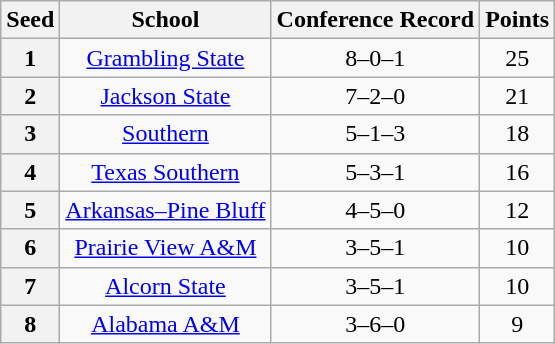<table class="wikitable" style="text-align:center">
<tr>
<th>Seed</th>
<th>School</th>
<th>Conference Record</th>
<th>Points</th>
</tr>
<tr>
<th>1</th>
<td><a href='#'>Grambling State</a></td>
<td>8–0–1</td>
<td>25</td>
</tr>
<tr>
<th>2</th>
<td><a href='#'>Jackson State</a></td>
<td>7–2–0</td>
<td>21</td>
</tr>
<tr>
<th>3</th>
<td><a href='#'>Southern</a></td>
<td>5–1–3</td>
<td>18</td>
</tr>
<tr>
<th>4</th>
<td><a href='#'>Texas Southern</a></td>
<td>5–3–1</td>
<td>16</td>
</tr>
<tr>
<th>5</th>
<td><a href='#'>Arkansas–Pine Bluff</a></td>
<td>4–5–0</td>
<td>12</td>
</tr>
<tr>
<th>6</th>
<td><a href='#'>Prairie View A&M</a></td>
<td>3–5–1</td>
<td>10</td>
</tr>
<tr>
<th>7</th>
<td><a href='#'>Alcorn State</a></td>
<td>3–5–1</td>
<td>10</td>
</tr>
<tr>
<th>8</th>
<td><a href='#'>Alabama A&M</a></td>
<td>3–6–0</td>
<td>9</td>
</tr>
</table>
